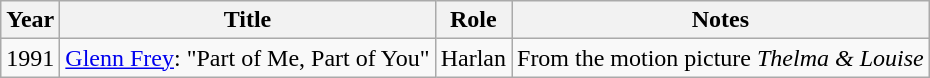<table class="wikitable">
<tr>
<th>Year</th>
<th>Title</th>
<th>Role</th>
<th>Notes</th>
</tr>
<tr>
<td>1991</td>
<td><a href='#'>Glenn Frey</a>: "Part of Me, Part of You"</td>
<td>Harlan</td>
<td>From the motion picture <em>Thelma & Louise</em></td>
</tr>
</table>
